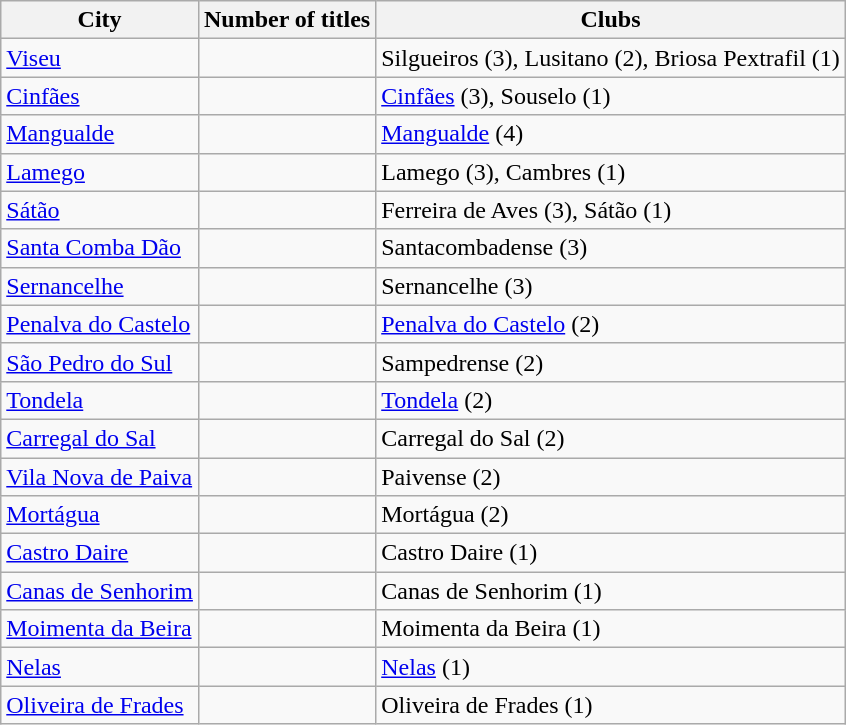<table class="wikitable">
<tr>
<th>City</th>
<th>Number of titles</th>
<th>Clubs</th>
</tr>
<tr>
<td><a href='#'>Viseu</a></td>
<td></td>
<td>Silgueiros (3), Lusitano (2), Briosa Pextrafil (1)</td>
</tr>
<tr>
<td><a href='#'>Cinfães</a></td>
<td></td>
<td><a href='#'>Cinfães</a> (3), Souselo (1)</td>
</tr>
<tr>
<td><a href='#'>Mangualde</a></td>
<td></td>
<td><a href='#'>Mangualde</a> (4)</td>
</tr>
<tr>
<td><a href='#'>Lamego</a></td>
<td></td>
<td>Lamego (3), Cambres (1)</td>
</tr>
<tr>
<td><a href='#'>Sátão</a></td>
<td></td>
<td>Ferreira de Aves (3), Sátão (1)</td>
</tr>
<tr>
<td><a href='#'>Santa Comba Dão</a></td>
<td></td>
<td>Santacombadense (3)</td>
</tr>
<tr>
<td><a href='#'>Sernancelhe</a></td>
<td></td>
<td>Sernancelhe (3)</td>
</tr>
<tr>
<td><a href='#'>Penalva do Castelo</a></td>
<td></td>
<td><a href='#'>Penalva do Castelo</a> (2)</td>
</tr>
<tr>
<td><a href='#'>São Pedro do Sul</a></td>
<td></td>
<td>Sampedrense (2)</td>
</tr>
<tr>
<td><a href='#'>Tondela</a></td>
<td></td>
<td><a href='#'>Tondela</a> (2)</td>
</tr>
<tr>
<td><a href='#'>Carregal do Sal</a></td>
<td></td>
<td>Carregal do Sal (2)</td>
</tr>
<tr>
<td><a href='#'>Vila Nova de Paiva</a></td>
<td></td>
<td>Paivense (2)</td>
</tr>
<tr>
<td><a href='#'>Mortágua</a></td>
<td></td>
<td>Mortágua (2)</td>
</tr>
<tr>
<td><a href='#'>Castro Daire</a></td>
<td></td>
<td>Castro Daire (1)</td>
</tr>
<tr>
<td><a href='#'>Canas de Senhorim</a></td>
<td></td>
<td>Canas de Senhorim (1)</td>
</tr>
<tr>
<td><a href='#'>Moimenta da Beira</a></td>
<td></td>
<td>Moimenta da Beira (1)</td>
</tr>
<tr>
<td><a href='#'>Nelas</a></td>
<td></td>
<td><a href='#'>Nelas</a> (1)</td>
</tr>
<tr>
<td><a href='#'>Oliveira de Frades</a></td>
<td></td>
<td>Oliveira de Frades (1)</td>
</tr>
</table>
